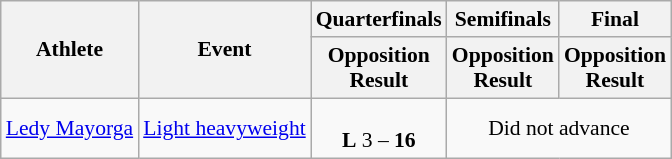<table class="wikitable" border="1" style="font-size:90%">
<tr>
<th rowspan=2>Athlete</th>
<th rowspan=2>Event</th>
<th>Quarterfinals</th>
<th>Semifinals</th>
<th>Final</th>
</tr>
<tr>
<th>Opposition<br>Result</th>
<th>Opposition<br>Result</th>
<th>Opposition<br>Result</th>
</tr>
<tr>
<td><a href='#'>Ledy Mayorga</a></td>
<td><a href='#'>Light heavyweight</a></td>
<td align=center><br><strong>L</strong> 3 – <strong>16</strong></td>
<td align=center colspan="7">Did not advance</td>
</tr>
</table>
